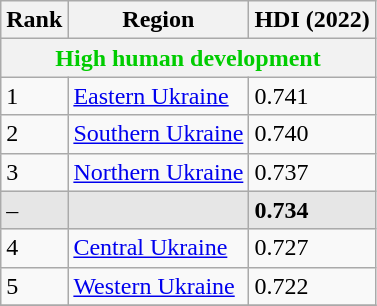<table class="wikitable sortable">
<tr>
<th>Rank</th>
<th>Region</th>
<th>HDI (2022)</th>
</tr>
<tr>
<th colspan="3" style="color:#0c0;">High human development</th>
</tr>
<tr>
<td>1</td>
<td style="text-align:left"><a href='#'>Eastern Ukraine</a></td>
<td>0.741</td>
</tr>
<tr>
<td>2</td>
<td style="text-align:left"><a href='#'>Southern Ukraine</a></td>
<td>0.740</td>
</tr>
<tr>
<td>3</td>
<td style="text-align:left"><a href='#'>Northern Ukraine</a></td>
<td>0.737</td>
</tr>
<tr style="background:#e6e6e6">
<td>–</td>
<td style="text-align:left"><strong></strong></td>
<td><strong>0.734</strong></td>
</tr>
<tr>
<td>4</td>
<td style="text-align:left"><a href='#'>Central Ukraine</a></td>
<td>0.727</td>
</tr>
<tr>
<td>5</td>
<td style="text-align:left"><a href='#'>Western Ukraine</a></td>
<td>0.722</td>
</tr>
<tr>
</tr>
</table>
